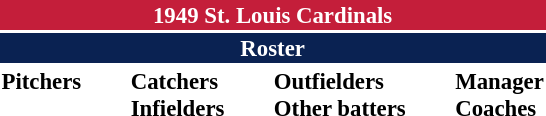<table class="toccolours" style="font-size: 95%;">
<tr>
<th colspan="10" style="background-color: #c41e3a; color: white; text-align: center;">1949 St. Louis Cardinals</th>
</tr>
<tr>
<td colspan="10" style="background-color: #0a2252; color: white; text-align: center;"><strong>Roster</strong></td>
</tr>
<tr>
<td valign="top"><strong>Pitchers</strong><br>












</td>
<td width="25px"></td>
<td valign="top"><strong>Catchers</strong><br>



<strong>Infielders</strong>









</td>
<td width="25px"></td>
<td valign="top"><strong>Outfielders</strong><br>






<strong>Other batters</strong>

</td>
<td width="25px"></td>
<td valign="top"><strong>Manager</strong><br>
<strong>Coaches</strong>


</td>
</tr>
</table>
